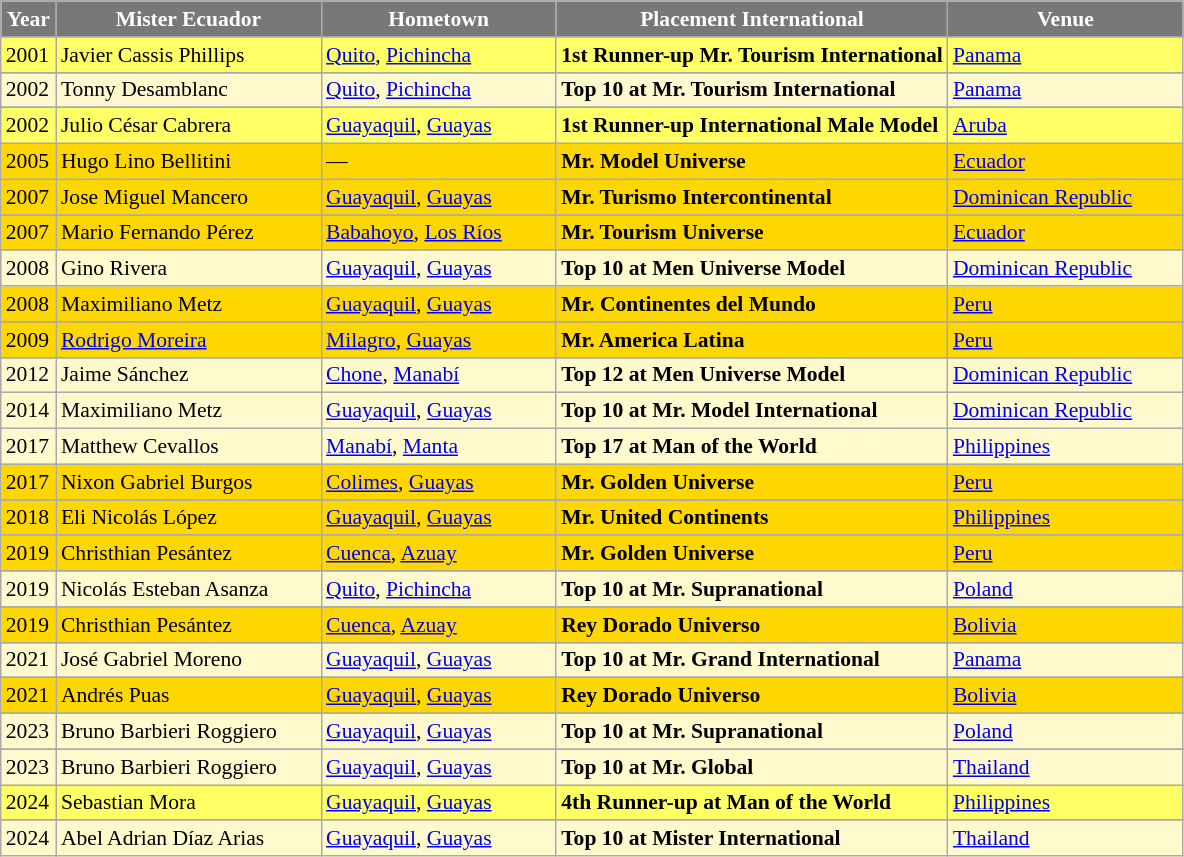<table class="wikitable sortable" style="font-size: 90%">
<tr>
<th width="30" style="background-color:#787878;color:#FFFFFF;">Year</th>
<th width="170" style="background-color:#787878;color:#FFFFFF;">Mister Ecuador</th>
<th width="150" style="background-color:#787878;color:#FFFFFF;">Hometown</th>
<th width="0" style="background-color:#787878;color:#FFFFFF;">Placement International</th>
<th width="150" style="background-color:#787878;color:#FFFFFF;">Venue</th>
</tr>
<tr>
</tr>
<tr style="background-color:#FFFF66;">
<td>2001</td>
<td>Javier Cassis Phillips</td>
<td><a href='#'>Quito</a>, <a href='#'>Pichincha</a></td>
<td><strong>1st Runner-up Mr. Tourism International</strong></td>
<td><a href='#'>Panama</a></td>
</tr>
<tr>
</tr>
<tr style="background-color:#FFFACD;">
<td>2002</td>
<td>Tonny Desamblanc</td>
<td><a href='#'>Quito</a>, <a href='#'>Pichincha</a></td>
<td><strong>Top 10 at Mr. Tourism International</strong></td>
<td><a href='#'>Panama</a></td>
</tr>
<tr>
</tr>
<tr style="background-color:#FFFF66;">
<td>2002</td>
<td>Julio César Cabrera</td>
<td><a href='#'>Guayaquil</a>, <a href='#'>Guayas</a></td>
<td><strong>1st Runner-up International Male Model</strong></td>
<td><a href='#'>Aruba</a></td>
</tr>
<tr style="background-color:gold;">
<td>2005</td>
<td>Hugo Lino Bellitini</td>
<td>—</td>
<td><strong>Mr. Model Universe</strong></td>
<td><a href='#'>Ecuador</a></td>
</tr>
<tr style="background-color:gold;">
<td>2007</td>
<td>Jose Miguel Mancero</td>
<td><a href='#'>Guayaquil</a>, <a href='#'>Guayas</a></td>
<td><strong>Mr. Turismo Intercontinental</strong></td>
<td><a href='#'>Dominican Republic</a></td>
</tr>
<tr>
</tr>
<tr style="background-color:gold;">
<td>2007</td>
<td>Mario Fernando Pérez</td>
<td><a href='#'>Babahoyo</a>, <a href='#'>Los Ríos</a></td>
<td><strong>Mr. Tourism Universe</strong></td>
<td><a href='#'>Ecuador</a></td>
</tr>
<tr>
</tr>
<tr style="background-color:#FFFACD;">
<td>2008</td>
<td>Gino Rivera</td>
<td><a href='#'>Guayaquil</a>, <a href='#'>Guayas</a></td>
<td><strong>Top 10 at Men Universe Model</strong></td>
<td><a href='#'>Dominican Republic</a></td>
</tr>
<tr style="background-color:gold;">
<td>2008</td>
<td>Maximiliano Metz</td>
<td><a href='#'>Guayaquil</a>, <a href='#'>Guayas</a></td>
<td><strong>Mr. Continentes del Mundo</strong></td>
<td><a href='#'>Peru</a></td>
</tr>
<tr>
</tr>
<tr style="background-color:gold;">
<td>2009</td>
<td><a href='#'>Rodrigo Moreira</a></td>
<td><a href='#'>Milagro</a>, <a href='#'>Guayas</a></td>
<td><strong>Mr. America Latina</strong></td>
<td><a href='#'>Peru</a></td>
</tr>
<tr>
</tr>
<tr style="background-color:#FFFACD;">
<td>2012</td>
<td>Jaime Sánchez</td>
<td><a href='#'>Chone</a>, <a href='#'>Manabí</a></td>
<td><strong>Top 12 at Men Universe Model</strong></td>
<td><a href='#'>Dominican Republic</a></td>
</tr>
<tr style="background-color:#FFFACD;">
<td>2014</td>
<td>Maximiliano Metz</td>
<td><a href='#'>Guayaquil</a>, <a href='#'>Guayas</a></td>
<td><strong>Top 10 at Mr. Model International</strong></td>
<td><a href='#'>Dominican Republic</a></td>
</tr>
<tr style="background-color:#FFFACD;">
<td>2017</td>
<td>Matthew Cevallos</td>
<td><a href='#'>Manabí</a>, <a href='#'>Manta</a></td>
<td><strong>Top 17 at Man of the World</strong></td>
<td><a href='#'>Philippines</a></td>
</tr>
<tr style="background-color:gold;">
<td>2017</td>
<td>Nixon Gabriel Burgos</td>
<td><a href='#'>Colimes</a>, <a href='#'>Guayas</a></td>
<td><strong>Mr. Golden Universe</strong></td>
<td><a href='#'>Peru</a></td>
</tr>
<tr>
</tr>
<tr style="background-color:gold;">
<td>2018</td>
<td>Eli Nicolás López</td>
<td><a href='#'>Guayaquil</a>, <a href='#'>Guayas</a></td>
<td><strong>Mr. United Continents</strong></td>
<td><a href='#'>Philippines</a></td>
</tr>
<tr>
</tr>
<tr style="background-color:gold;">
<td>2019</td>
<td>Christhian Pesántez</td>
<td><a href='#'> Cuenca</a>, <a href='#'> Azuay</a></td>
<td><strong>Mr. Golden Universe</strong></td>
<td><a href='#'>Peru</a></td>
</tr>
<tr>
</tr>
<tr style="background-color:#FFFACD;">
<td>2019</td>
<td>Nicolás Esteban Asanza</td>
<td><a href='#'>Quito</a>, <a href='#'>Pichincha</a></td>
<td><strong>Top 10 at Mr. Supranational</strong></td>
<td><a href='#'>Poland</a></td>
</tr>
<tr>
</tr>
<tr style="background-color:gold;">
<td>2019</td>
<td>Christhian Pesántez</td>
<td><a href='#'> Cuenca</a>, <a href='#'> Azuay</a></td>
<td><strong>Rey Dorado Universo</strong></td>
<td><a href='#'>Bolivia</a></td>
</tr>
<tr>
</tr>
<tr style="background-color:#FFFACD;">
<td>2021</td>
<td>José Gabriel Moreno</td>
<td><a href='#'>Guayaquil</a>, <a href='#'>Guayas</a></td>
<td><strong>Top 10 at Mr. Grand International</strong></td>
<td><a href='#'>Panama</a></td>
</tr>
<tr>
</tr>
<tr style="background-color:gold;">
<td>2021</td>
<td>Andrés Puas</td>
<td><a href='#'>Guayaquil</a>, <a href='#'>Guayas</a></td>
<td><strong>Rey Dorado Universo</strong></td>
<td><a href='#'>Bolivia</a></td>
</tr>
<tr>
</tr>
<tr style="background-color:#FFFACD;">
<td>2023</td>
<td>Bruno Barbieri Roggiero</td>
<td><a href='#'>Guayaquil</a>, <a href='#'>Guayas</a></td>
<td><strong>Top 10 at Mr. Supranational</strong></td>
<td><a href='#'>Poland</a></td>
</tr>
<tr>
</tr>
<tr style="background-color:#FFFACD;">
<td>2023</td>
<td>Bruno Barbieri Roggiero</td>
<td><a href='#'>Guayaquil</a>, <a href='#'>Guayas</a></td>
<td><strong>Top 10 at Mr. Global</strong></td>
<td><a href='#'>Thailand</a></td>
</tr>
<tr style="background-color:#FFFF66;">
<td>2024</td>
<td>Sebastian Mora</td>
<td><a href='#'>Guayaquil</a>, <a href='#'>Guayas</a></td>
<td><strong>4th Runner-up at Man of the World</strong></td>
<td><a href='#'>Philippines</a></td>
</tr>
<tr>
</tr>
<tr style="background-color:#FFFACD;">
<td>2024</td>
<td>Abel Adrian Díaz Arias</td>
<td><a href='#'>Guayaquil</a>, <a href='#'>Guayas</a></td>
<td><strong>Top 10 at Mister International</strong></td>
<td><a href='#'>Thailand</a></td>
</tr>
</table>
